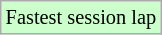<table class="wikitable sortable" style="font-size: 85%;">
<tr style="background:#ccffcc;">
<td>Fastest session lap</td>
</tr>
</table>
